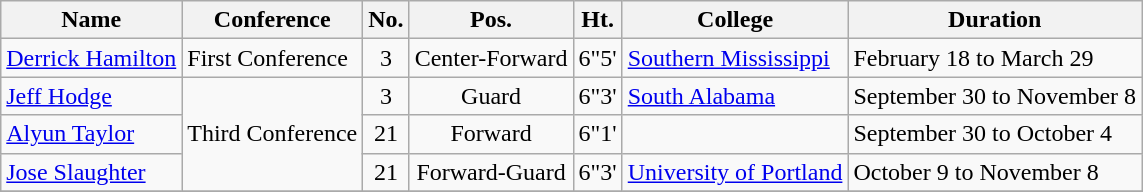<table class="wikitable" border="1">
<tr>
<th>Name</th>
<th>Conference</th>
<th>No.</th>
<th>Pos.</th>
<th>Ht.</th>
<th>College</th>
<th>Duration</th>
</tr>
<tr>
<td><a href='#'>Derrick Hamilton</a></td>
<td>First Conference</td>
<td align=center>3</td>
<td align=center>Center-Forward</td>
<td align=center>6"5'</td>
<td><a href='#'>Southern Mississippi</a></td>
<td>February 18 to March 29</td>
</tr>
<tr>
<td><a href='#'>Jeff Hodge</a></td>
<td rowspan="3">Third Conference</td>
<td align=center>3</td>
<td align=center>Guard</td>
<td align=center>6"3'</td>
<td><a href='#'>South Alabama</a></td>
<td>September 30 to November 8</td>
</tr>
<tr>
<td><a href='#'>Alyun Taylor</a></td>
<td align=center>21</td>
<td align=center>Forward</td>
<td align=center>6"1'</td>
<td></td>
<td>September 30 to October 4</td>
</tr>
<tr>
<td><a href='#'>Jose Slaughter</a></td>
<td align=center>21</td>
<td align=center>Forward-Guard</td>
<td align=center>6"3'</td>
<td><a href='#'>University of Portland</a></td>
<td>October 9 to November 8</td>
</tr>
<tr>
</tr>
</table>
